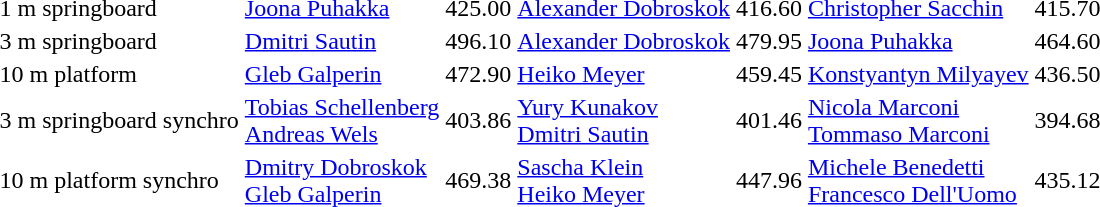<table>
<tr>
<td>1 m springboard</td>
<td><a href='#'>Joona Puhakka</a> <br> </td>
<td>425.00</td>
<td><a href='#'>Alexander Dobroskok</a> <br> </td>
<td>416.60</td>
<td><a href='#'>Christopher Sacchin</a> <br> </td>
<td>415.70</td>
</tr>
<tr>
<td>3 m springboard</td>
<td><a href='#'>Dmitri Sautin</a> <br> </td>
<td>496.10</td>
<td><a href='#'>Alexander Dobroskok</a> <br> </td>
<td>479.95</td>
<td><a href='#'>Joona Puhakka</a> <br> </td>
<td>464.60</td>
</tr>
<tr>
<td>10 m platform</td>
<td><a href='#'>Gleb Galperin</a> <br> </td>
<td>472.90</td>
<td><a href='#'>Heiko Meyer</a> <br> </td>
<td>459.45</td>
<td><a href='#'>Konstyantyn Milyayev</a> <br> </td>
<td>436.50</td>
</tr>
<tr>
<td>3 m springboard synchro</td>
<td><a href='#'>Tobias Schellenberg</a> <br> <a href='#'>Andreas Wels</a>  <br> </td>
<td>403.86</td>
<td><a href='#'>Yury Kunakov</a> <br> <a href='#'>Dmitri Sautin</a> <br> </td>
<td>401.46</td>
<td><a href='#'>Nicola Marconi</a> <br> <a href='#'>Tommaso Marconi</a> <br> </td>
<td>394.68</td>
</tr>
<tr>
<td>10 m platform synchro</td>
<td><a href='#'>Dmitry Dobroskok</a> <br> <a href='#'>Gleb Galperin</a> <br> </td>
<td>469.38</td>
<td><a href='#'>Sascha Klein</a> <br> <a href='#'>Heiko Meyer</a> <br> </td>
<td>447.96</td>
<td><a href='#'>Michele Benedetti</a> <br> <a href='#'>Francesco Dell'Uomo</a> <br> </td>
<td>435.12</td>
</tr>
</table>
